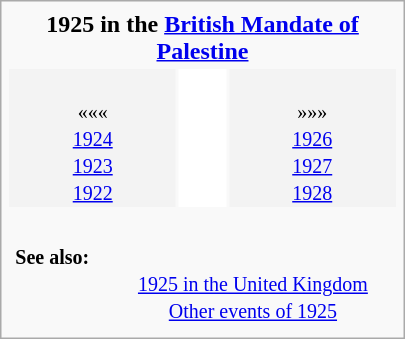<table class="infobox" style="text-align: center; width: 270px">
<tr>
<td align="center" colspan="3"><strong>1925 in the <a href='#'>British Mandate of Palestine</a></strong></td>
</tr>
<tr>
<td style="background-color: #f3f3f3"><br><small>«««<br><a href='#'>1924</a><br><a href='#'>1923</a><br><a href='#'>1922</a></small></td>
<td style="background: white" align="center"><br><table style="background: inherit">
<tr valign="top">
<td align="center"><br><div><br></div></td>
</tr>
</table>
</td>
<td style="background-color: #f3f3f3"><br><small>»»»<br><a href='#'>1926</a><br><a href='#'>1927</a><br><a href='#'>1928</a></small></td>
</tr>
<tr valign="top">
<td colspan="3"><br><table style="width: 100%; border-width: 0; margin: 0; padding: 0; border-collapse: yes">
<tr valign="top">
<th style="text-align: left"><small><strong>See also:</strong></small></th>
<td></td>
<td><br><small><a href='#'>1925 in the United Kingdom</a><br><a href='#'>Other events of 1925</a></small></td>
</tr>
</table>
</td>
</tr>
</table>
